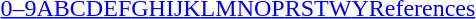<table id="toc" class="toc" summary="Class">
<tr>
<th></th>
</tr>
<tr>
<td style="text-align:center;"><a href='#'>0–9</a><a href='#'>A</a><a href='#'>B</a><a href='#'>C</a><a href='#'>D</a><a href='#'>E</a><a href='#'>F</a><a href='#'>G</a><a href='#'>H</a><a href='#'>I</a><a href='#'>J</a><a href='#'>K</a><a href='#'>L</a><a href='#'>M</a><a href='#'>N</a><a href='#'>O</a><a href='#'>P</a><a href='#'>R</a><a href='#'>S</a><a href='#'>T</a><a href='#'>W</a><a href='#'>Y</a><a href='#'>References</a></td>
</tr>
</table>
